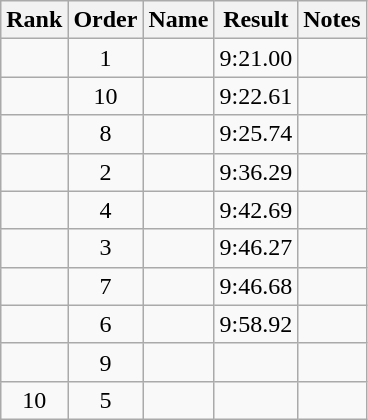<table class="wikitable sortable" style="text-align:center">
<tr>
<th>Rank</th>
<th>Order</th>
<th>Name</th>
<th>Result</th>
<th>Notes</th>
</tr>
<tr>
<td></td>
<td>1</td>
<td align="left"></td>
<td>9:21.00</td>
<td></td>
</tr>
<tr>
<td></td>
<td>10</td>
<td align="left"></td>
<td>9:22.61</td>
<td></td>
</tr>
<tr>
<td></td>
<td>8</td>
<td align="left"></td>
<td>9:25.74</td>
<td></td>
</tr>
<tr>
<td></td>
<td>2</td>
<td align="left"></td>
<td>9:36.29</td>
<td></td>
</tr>
<tr>
<td></td>
<td>4</td>
<td align="left"></td>
<td>9:42.69</td>
<td></td>
</tr>
<tr>
<td></td>
<td>3</td>
<td align="left"></td>
<td>9:46.27</td>
<td></td>
</tr>
<tr>
<td></td>
<td>7</td>
<td align="left"></td>
<td>9:46.68</td>
<td></td>
</tr>
<tr>
<td></td>
<td>6</td>
<td align="left"></td>
<td>9:58.92</td>
<td></td>
</tr>
<tr>
<td></td>
<td>9</td>
<td align="left"></td>
<td></td>
<td></td>
</tr>
<tr>
<td>10</td>
<td>5</td>
<td align="left"></td>
<td></td>
<td></td>
</tr>
</table>
